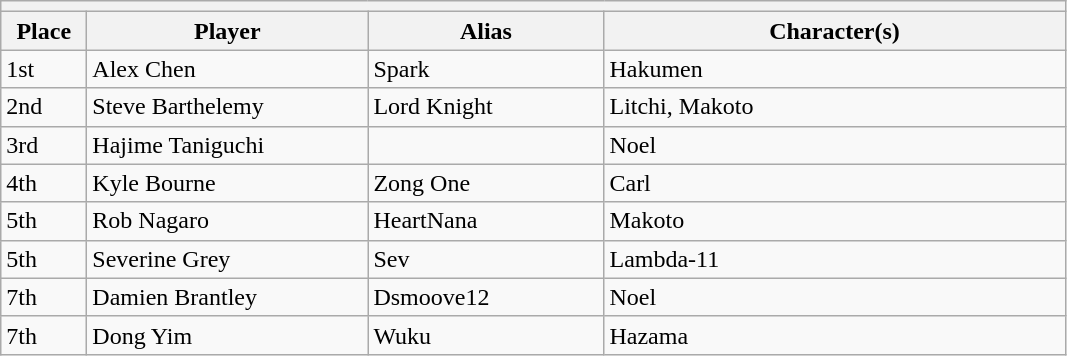<table class="wikitable">
<tr>
<th colspan=4></th>
</tr>
<tr>
<th style="width:50px;">Place</th>
<th style="width:180px;">Player</th>
<th style="width:150px;">Alias</th>
<th style="width:300px;">Character(s)</th>
</tr>
<tr>
<td>1st</td>
<td> Alex Chen</td>
<td>Spark</td>
<td>Hakumen</td>
</tr>
<tr>
<td>2nd</td>
<td> Steve Barthelemy</td>
<td>Lord Knight</td>
<td>Litchi, Makoto</td>
</tr>
<tr>
<td>3rd</td>
<td> Hajime Taniguchi</td>
<td></td>
<td>Noel</td>
</tr>
<tr>
<td>4th</td>
<td> Kyle Bourne</td>
<td>Zong One</td>
<td>Carl</td>
</tr>
<tr>
<td>5th</td>
<td> Rob Nagaro</td>
<td>HeartNana</td>
<td>Makoto</td>
</tr>
<tr>
<td>5th</td>
<td> Severine Grey</td>
<td>Sev</td>
<td>Lambda-11</td>
</tr>
<tr>
<td>7th</td>
<td> Damien Brantley</td>
<td>Dsmoove12</td>
<td>Noel</td>
</tr>
<tr>
<td>7th</td>
<td> Dong Yim</td>
<td>Wuku</td>
<td>Hazama</td>
</tr>
</table>
